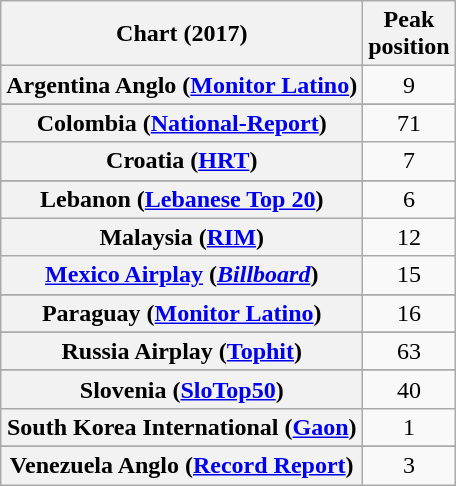<table class="wikitable sortable plainrowheaders" style="text-align:center">
<tr>
<th scope="col">Chart (2017)</th>
<th scope="col">Peak<br> position</th>
</tr>
<tr>
<th scope="row">Argentina Anglo (<a href='#'>Monitor Latino</a>)</th>
<td>9</td>
</tr>
<tr>
</tr>
<tr>
</tr>
<tr>
</tr>
<tr>
</tr>
<tr>
</tr>
<tr>
</tr>
<tr>
</tr>
<tr>
</tr>
<tr>
</tr>
<tr>
</tr>
<tr>
<th scope="row">Colombia (<a href='#'>National-Report</a>)</th>
<td>71</td>
</tr>
<tr>
<th scope="row">Croatia (<a href='#'>HRT</a>)</th>
<td>7</td>
</tr>
<tr>
</tr>
<tr>
</tr>
<tr>
</tr>
<tr>
</tr>
<tr>
</tr>
<tr>
</tr>
<tr>
</tr>
<tr>
</tr>
<tr>
</tr>
<tr>
</tr>
<tr>
</tr>
<tr>
<th scope="row">Lebanon (<a href='#'>Lebanese Top 20</a>)</th>
<td>6</td>
</tr>
<tr>
<th scope="row">Malaysia (<a href='#'>RIM</a>)</th>
<td>12</td>
</tr>
<tr>
<th scope="row"><a href='#'>Mexico Airplay</a> (<em><a href='#'>Billboard</a></em>)</th>
<td>15</td>
</tr>
<tr>
</tr>
<tr>
</tr>
<tr>
</tr>
<tr>
</tr>
<tr>
<th scope="row">Paraguay (<a href='#'>Monitor Latino</a>)</th>
<td>16</td>
</tr>
<tr>
</tr>
<tr>
</tr>
<tr>
<th scope="row">Russia Airplay (<a href='#'>Tophit</a>)</th>
<td>63</td>
</tr>
<tr>
</tr>
<tr>
</tr>
<tr>
</tr>
<tr>
<th scope="row">Slovenia (<a href='#'>SloTop50</a>)</th>
<td>40</td>
</tr>
<tr>
<th scope="row">South Korea International (<a href='#'>Gaon</a>)</th>
<td>1</td>
</tr>
<tr>
</tr>
<tr>
</tr>
<tr>
</tr>
<tr>
</tr>
<tr>
</tr>
<tr>
</tr>
<tr>
</tr>
<tr>
</tr>
<tr>
</tr>
<tr>
</tr>
<tr>
<th scope="row">Venezuela Anglo (<a href='#'>Record Report</a>)</th>
<td>3</td>
</tr>
</table>
